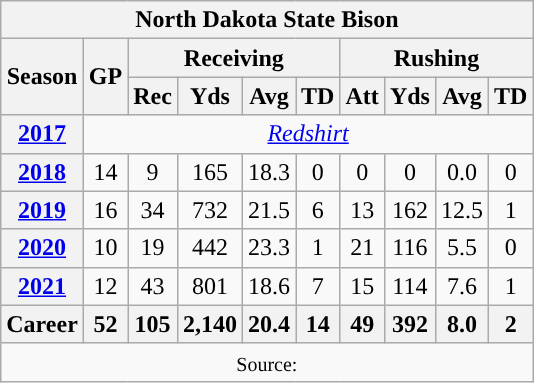<table class="wikitable" style="text-align:center;">
<tr>
<th colspan="10">North Dakota State Bison</th>
</tr>
<tr>
<th rowspan="2">Season</th>
<th rowspan="2">GP</th>
<th colspan="4">Receiving</th>
<th colspan="4">Rushing</th>
</tr>
<tr>
<th>Rec</th>
<th>Yds</th>
<th>Avg</th>
<th>TD</th>
<th>Att</th>
<th>Yds</th>
<th>Avg</th>
<th>TD</th>
</tr>
<tr>
<th><a href='#'>2017</a></th>
<td colspan="9"> <em><a href='#'>Redshirt</a></em></td>
</tr>
<tr>
<th><a href='#'>2018</a></th>
<td>14</td>
<td>9</td>
<td>165</td>
<td>18.3</td>
<td>0</td>
<td>0</td>
<td>0</td>
<td>0.0</td>
<td>0</td>
</tr>
<tr>
<th><a href='#'>2019</a></th>
<td>16</td>
<td>34</td>
<td>732</td>
<td>21.5</td>
<td>6</td>
<td>13</td>
<td>162</td>
<td>12.5</td>
<td>1</td>
</tr>
<tr>
<th><a href='#'>2020</a></th>
<td>10</td>
<td>19</td>
<td>442</td>
<td>23.3</td>
<td>1</td>
<td>21</td>
<td>116</td>
<td>5.5</td>
<td>0</td>
</tr>
<tr>
<th><a href='#'>2021</a></th>
<td>12</td>
<td>43</td>
<td>801</td>
<td>18.6</td>
<td>7</td>
<td>15</td>
<td>114</td>
<td>7.6</td>
<td>1</td>
</tr>
<tr>
<th>Career</th>
<th>52</th>
<th>105</th>
<th>2,140</th>
<th>20.4</th>
<th>14</th>
<th>49</th>
<th>392</th>
<th>8.0</th>
<th>2</th>
</tr>
<tr>
<td colspan="10"><small>Source: </small></td>
</tr>
</table>
